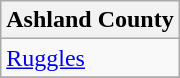<table class="wikitable">
<tr>
<th>Ashland County</th>
</tr>
<tr>
<td><a href='#'>Ruggles</a></td>
</tr>
<tr>
</tr>
</table>
